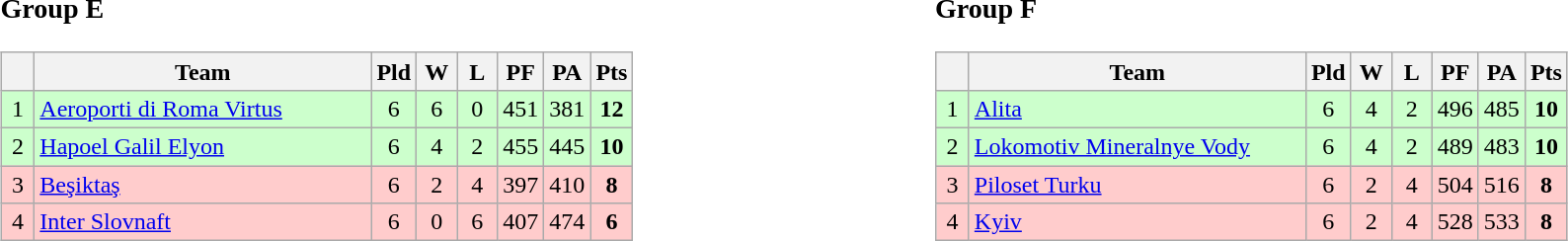<table>
<tr>
<td style="vertical-align:top; width:33%;"><br><h3>Group E</h3><table class=wikitable style="text-align:center">
<tr>
<th width=15></th>
<th width=220>Team</th>
<th width=20>Pld</th>
<th width="20">W</th>
<th width="20">L</th>
<th width="20">PF</th>
<th width="20">PA</th>
<th width=20>Pts</th>
</tr>
<tr bgcolor=#ccffcc>
<td>1</td>
<td align=left> <a href='#'>Aeroporti di Roma Virtus</a></td>
<td>6</td>
<td>6</td>
<td>0</td>
<td>451</td>
<td>381</td>
<td><strong>12</strong></td>
</tr>
<tr bgcolor=#ccffcc>
<td>2</td>
<td align=left> <a href='#'>Hapoel Galil Elyon</a></td>
<td>6</td>
<td>4</td>
<td>2</td>
<td>455</td>
<td>445</td>
<td><strong>10</strong></td>
</tr>
<tr bgcolor=#ffcccc>
<td>3</td>
<td align=left> <a href='#'>Beşiktaş</a></td>
<td>6</td>
<td>2</td>
<td>4</td>
<td>397</td>
<td>410</td>
<td><strong>8</strong></td>
</tr>
<tr bgcolor=#ffcccc>
<td>4</td>
<td align=left> <a href='#'>Inter Slovnaft</a></td>
<td>6</td>
<td>0</td>
<td>6</td>
<td>407</td>
<td>474</td>
<td><strong>6</strong></td>
</tr>
</table>
</td>
<td style="vertical-align:top; width:33%;"><br><h3>Group F</h3><table class=wikitable style="text-align:center">
<tr>
<th width=15></th>
<th width=220>Team</th>
<th width=20>Pld</th>
<th width="20">W</th>
<th width="20">L</th>
<th width="20">PF</th>
<th width="20">PA</th>
<th width=20>Pts</th>
</tr>
<tr bgcolor=#ccffcc>
<td>1</td>
<td align=left> <a href='#'>Alita</a></td>
<td>6</td>
<td>4</td>
<td>2</td>
<td>496</td>
<td>485</td>
<td><strong>10</strong></td>
</tr>
<tr bgcolor=#ccffcc>
<td>2</td>
<td align=left> <a href='#'>Lokomotiv Mineralnye Vody</a></td>
<td>6</td>
<td>4</td>
<td>2</td>
<td>489</td>
<td>483</td>
<td><strong>10</strong></td>
</tr>
<tr bgcolor=#ffcccc>
<td>3</td>
<td align=left> <a href='#'>Piloset Turku</a></td>
<td>6</td>
<td>2</td>
<td>4</td>
<td>504</td>
<td>516</td>
<td><strong>8</strong></td>
</tr>
<tr bgcolor=#ffcccc>
<td>4</td>
<td align=left> <a href='#'>Kyiv</a></td>
<td>6</td>
<td>2</td>
<td>4</td>
<td>528</td>
<td>533</td>
<td><strong>8</strong></td>
</tr>
</table>
</td>
</tr>
</table>
